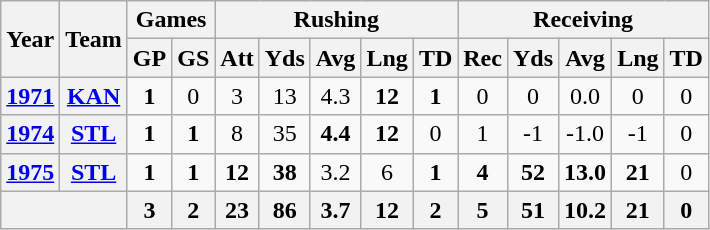<table class="wikitable" style="text-align:center;">
<tr>
<th rowspan="2">Year</th>
<th rowspan="2">Team</th>
<th colspan="2">Games</th>
<th colspan="5">Rushing</th>
<th colspan="5">Receiving</th>
</tr>
<tr>
<th>GP</th>
<th>GS</th>
<th>Att</th>
<th>Yds</th>
<th>Avg</th>
<th>Lng</th>
<th>TD</th>
<th>Rec</th>
<th>Yds</th>
<th>Avg</th>
<th>Lng</th>
<th>TD</th>
</tr>
<tr>
<th><a href='#'>1971</a></th>
<th><a href='#'>KAN</a></th>
<td><strong>1</strong></td>
<td>0</td>
<td>3</td>
<td>13</td>
<td>4.3</td>
<td><strong>12</strong></td>
<td><strong>1</strong></td>
<td>0</td>
<td>0</td>
<td>0.0</td>
<td>0</td>
<td>0</td>
</tr>
<tr>
<th><a href='#'>1974</a></th>
<th><a href='#'>STL</a></th>
<td><strong>1</strong></td>
<td><strong>1</strong></td>
<td>8</td>
<td>35</td>
<td><strong>4.4</strong></td>
<td><strong>12</strong></td>
<td>0</td>
<td>1</td>
<td>-1</td>
<td>-1.0</td>
<td>-1</td>
<td>0</td>
</tr>
<tr>
<th><a href='#'>1975</a></th>
<th><a href='#'>STL</a></th>
<td><strong>1</strong></td>
<td><strong>1</strong></td>
<td><strong>12</strong></td>
<td><strong>38</strong></td>
<td>3.2</td>
<td>6</td>
<td><strong>1</strong></td>
<td><strong>4</strong></td>
<td><strong>52</strong></td>
<td><strong>13.0</strong></td>
<td><strong>21</strong></td>
<td>0</td>
</tr>
<tr>
<th colspan="2"></th>
<th>3</th>
<th>2</th>
<th>23</th>
<th>86</th>
<th>3.7</th>
<th>12</th>
<th>2</th>
<th>5</th>
<th>51</th>
<th>10.2</th>
<th>21</th>
<th>0</th>
</tr>
</table>
